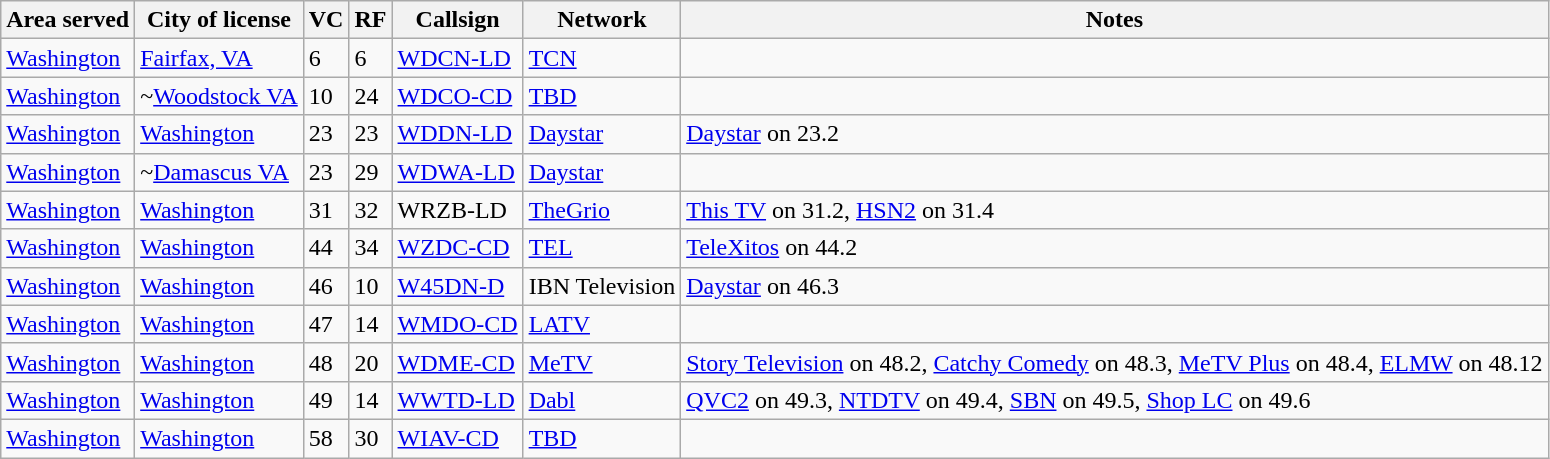<table class="sortable wikitable" style="margin: 1em 1em 1em 0; background: #f9f9f9;">
<tr>
<th>Area served</th>
<th>City of license</th>
<th>VC</th>
<th>RF</th>
<th>Callsign</th>
<th>Network</th>
<th class="unsortable">Notes</th>
</tr>
<tr>
<td><a href='#'>Washington</a></td>
<td><a href='#'>Fairfax, VA</a></td>
<td>6</td>
<td>6</td>
<td><a href='#'>WDCN-LD</a></td>
<td><a href='#'>TCN</a></td>
<td></td>
</tr>
<tr style="vertical-align: top; text-align: left;">
<td><a href='#'>Washington</a></td>
<td>~<a href='#'>Woodstock VA</a></td>
<td>10</td>
<td>24</td>
<td><a href='#'>WDCO-CD</a></td>
<td><a href='#'>TBD</a></td>
<td></td>
</tr>
<tr style="vertical-align: top; text-align: left;">
<td><a href='#'>Washington</a></td>
<td><a href='#'>Washington</a></td>
<td>23</td>
<td>23</td>
<td><a href='#'>WDDN-LD</a></td>
<td><a href='#'>Daystar</a></td>
<td><a href='#'>Daystar</a> on 23.2</td>
</tr>
<tr style="vertical-align: top; text-align: left;">
<td><a href='#'>Washington</a></td>
<td>~<a href='#'>Damascus VA</a></td>
<td>23</td>
<td>29</td>
<td><a href='#'>WDWA-LD</a></td>
<td><a href='#'>Daystar</a></td>
<td></td>
</tr>
<tr style="vertical-align: top; text-align: left;">
<td><a href='#'>Washington</a></td>
<td><a href='#'>Washington</a></td>
<td>31</td>
<td>32</td>
<td>WRZB-LD</td>
<td><a href='#'>TheGrio</a></td>
<td><a href='#'>This TV</a> on 31.2, <a href='#'>HSN2</a> on 31.4</td>
</tr>
<tr style="vertical-align: top; text-align: left;">
<td><a href='#'>Washington</a></td>
<td><a href='#'>Washington</a></td>
<td>44</td>
<td>34</td>
<td><a href='#'>WZDC-CD</a></td>
<td><a href='#'>TEL</a></td>
<td><a href='#'>TeleXitos</a> on 44.2</td>
</tr>
<tr style="vertical-align: top; text-align: left;">
<td><a href='#'>Washington</a></td>
<td><a href='#'>Washington</a></td>
<td>46</td>
<td>10</td>
<td><a href='#'>W45DN-D</a></td>
<td>IBN Television</td>
<td><a href='#'>Daystar</a> on 46.3</td>
</tr>
<tr style="vertical-align: top; text-align: left;">
<td><a href='#'>Washington</a></td>
<td><a href='#'>Washington</a></td>
<td>47</td>
<td>14</td>
<td><a href='#'>WMDO-CD</a></td>
<td><a href='#'>LATV</a></td>
<td></td>
</tr>
<tr style="vertical-align: top; text-align: left;">
<td><a href='#'>Washington</a></td>
<td><a href='#'>Washington</a></td>
<td>48</td>
<td>20</td>
<td><a href='#'>WDME-CD</a></td>
<td><a href='#'>MeTV</a></td>
<td><a href='#'>Story Television</a> on 48.2, <a href='#'>Catchy Comedy</a> on 48.3, <a href='#'>MeTV Plus</a> on 48.4, <a href='#'>ELMW</a> on 48.12</td>
</tr>
<tr style="vertical-align: top; text-align: left;">
<td><a href='#'>Washington</a></td>
<td><a href='#'>Washington</a></td>
<td>49</td>
<td>14</td>
<td><a href='#'>WWTD-LD</a></td>
<td><a href='#'>Dabl</a></td>
<td><a href='#'>QVC2</a> on 49.3, <a href='#'>NTDTV</a> on 49.4, <a href='#'>SBN</a> on 49.5, <a href='#'>Shop LC</a> on 49.6</td>
</tr>
<tr style="vertical-align: top; text-align: left;">
<td><a href='#'>Washington</a></td>
<td><a href='#'>Washington</a></td>
<td>58</td>
<td>30</td>
<td><a href='#'>WIAV-CD</a></td>
<td><a href='#'>TBD</a></td>
<td></td>
</tr>
</table>
